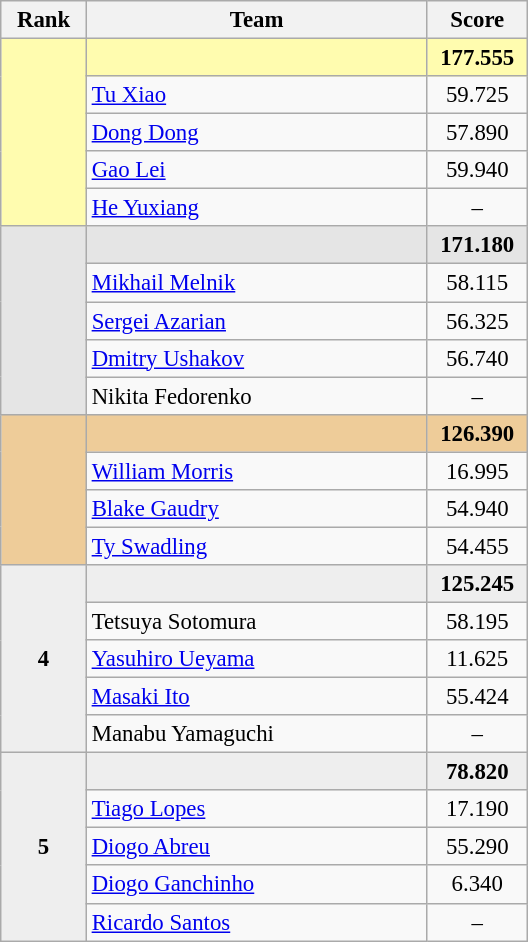<table class="wikitable" style="text-align:center; font-size:95%">
<tr>
<th style="width:50px;">Rank</th>
<th style="width:220px;">Team</th>
<th style="width:60px;">Score</th>
</tr>
<tr style="background:#fffcaf;">
<td rowspan=5></td>
<td style="text-align:left;"><strong></strong></td>
<td><strong>177.555</strong></td>
</tr>
<tr>
<td style="text-align:left;"><a href='#'>Tu Xiao</a></td>
<td>59.725</td>
</tr>
<tr>
<td style="text-align:left;"><a href='#'>Dong Dong</a></td>
<td>57.890</td>
</tr>
<tr>
<td style="text-align:left;"><a href='#'>Gao Lei</a></td>
<td>59.940</td>
</tr>
<tr>
<td style="text-align:left;"><a href='#'>He Yuxiang</a></td>
<td>–</td>
</tr>
<tr style="background:#e5e5e5;">
<td rowspan=5></td>
<td style="text-align:left;"><strong></strong></td>
<td><strong>171.180</strong></td>
</tr>
<tr>
<td style="text-align:left;"><a href='#'>Mikhail Melnik</a></td>
<td>58.115</td>
</tr>
<tr>
<td style="text-align:left;"><a href='#'>Sergei Azarian</a></td>
<td>56.325</td>
</tr>
<tr>
<td style="text-align:left;"><a href='#'>Dmitry Ushakov</a></td>
<td>56.740</td>
</tr>
<tr>
<td style="text-align:left;">Nikita Fedorenko</td>
<td>–</td>
</tr>
<tr style="background:#ec9;">
<td rowspan=4></td>
<td style="text-align:left;"><strong></strong></td>
<td><strong>126.390</strong></td>
</tr>
<tr>
<td style="text-align:left;"><a href='#'>William Morris</a></td>
<td>16.995</td>
</tr>
<tr>
<td style="text-align:left;"><a href='#'>Blake Gaudry</a></td>
<td>54.940</td>
</tr>
<tr>
<td style="text-align:left;"><a href='#'>Ty Swadling</a></td>
<td>54.455</td>
</tr>
<tr style="background:#eee;">
<td rowspan=5><strong>4</strong></td>
<td style="text-align:left;"><strong></strong></td>
<td><strong>125.245</strong></td>
</tr>
<tr>
<td style="text-align:left;">Tetsuya Sotomura</td>
<td>58.195</td>
</tr>
<tr>
<td style="text-align:left;"><a href='#'>Yasuhiro Ueyama</a></td>
<td>11.625</td>
</tr>
<tr>
<td style="text-align:left;"><a href='#'>Masaki Ito</a></td>
<td>55.424</td>
</tr>
<tr>
<td style="text-align:left;">Manabu Yamaguchi</td>
<td>–</td>
</tr>
<tr style="background:#eee;">
<td rowspan=5><strong>5</strong></td>
<td style="text-align:left;"><strong></strong></td>
<td><strong>78.820</strong></td>
</tr>
<tr>
<td style="text-align:left;"><a href='#'>Tiago Lopes</a></td>
<td>17.190</td>
</tr>
<tr>
<td style="text-align:left;"><a href='#'>Diogo Abreu</a></td>
<td>55.290</td>
</tr>
<tr>
<td style="text-align:left;"><a href='#'>Diogo Ganchinho</a></td>
<td>6.340</td>
</tr>
<tr>
<td style="text-align:left;"><a href='#'>Ricardo Santos</a></td>
<td>–</td>
</tr>
</table>
